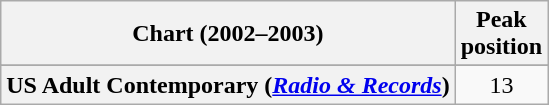<table class="wikitable sortable plainrowheaders" style="text-align:center">
<tr>
<th scope="col">Chart (2002–2003)</th>
<th scope="col">Peak<br>position</th>
</tr>
<tr>
</tr>
<tr>
<th scope="row">US Adult Contemporary (<em><a href='#'>Radio & Records</a></em>)</th>
<td>13</td>
</tr>
</table>
